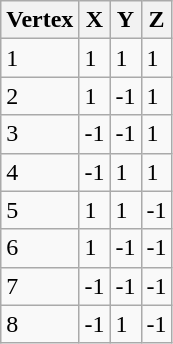<table class="wikitable">
<tr>
<th>Vertex</th>
<th>X</th>
<th>Y</th>
<th>Z</th>
</tr>
<tr>
<td>1</td>
<td>1</td>
<td>1</td>
<td>1</td>
</tr>
<tr>
<td>2</td>
<td>1</td>
<td>-1</td>
<td>1</td>
</tr>
<tr>
<td>3</td>
<td>-1</td>
<td>-1</td>
<td>1</td>
</tr>
<tr>
<td>4</td>
<td>-1</td>
<td>1</td>
<td>1</td>
</tr>
<tr>
<td>5</td>
<td>1</td>
<td>1</td>
<td>-1</td>
</tr>
<tr>
<td>6</td>
<td>1</td>
<td>-1</td>
<td>-1</td>
</tr>
<tr>
<td>7</td>
<td>-1</td>
<td>-1</td>
<td>-1</td>
</tr>
<tr>
<td>8</td>
<td>-1</td>
<td>1</td>
<td>-1</td>
</tr>
</table>
